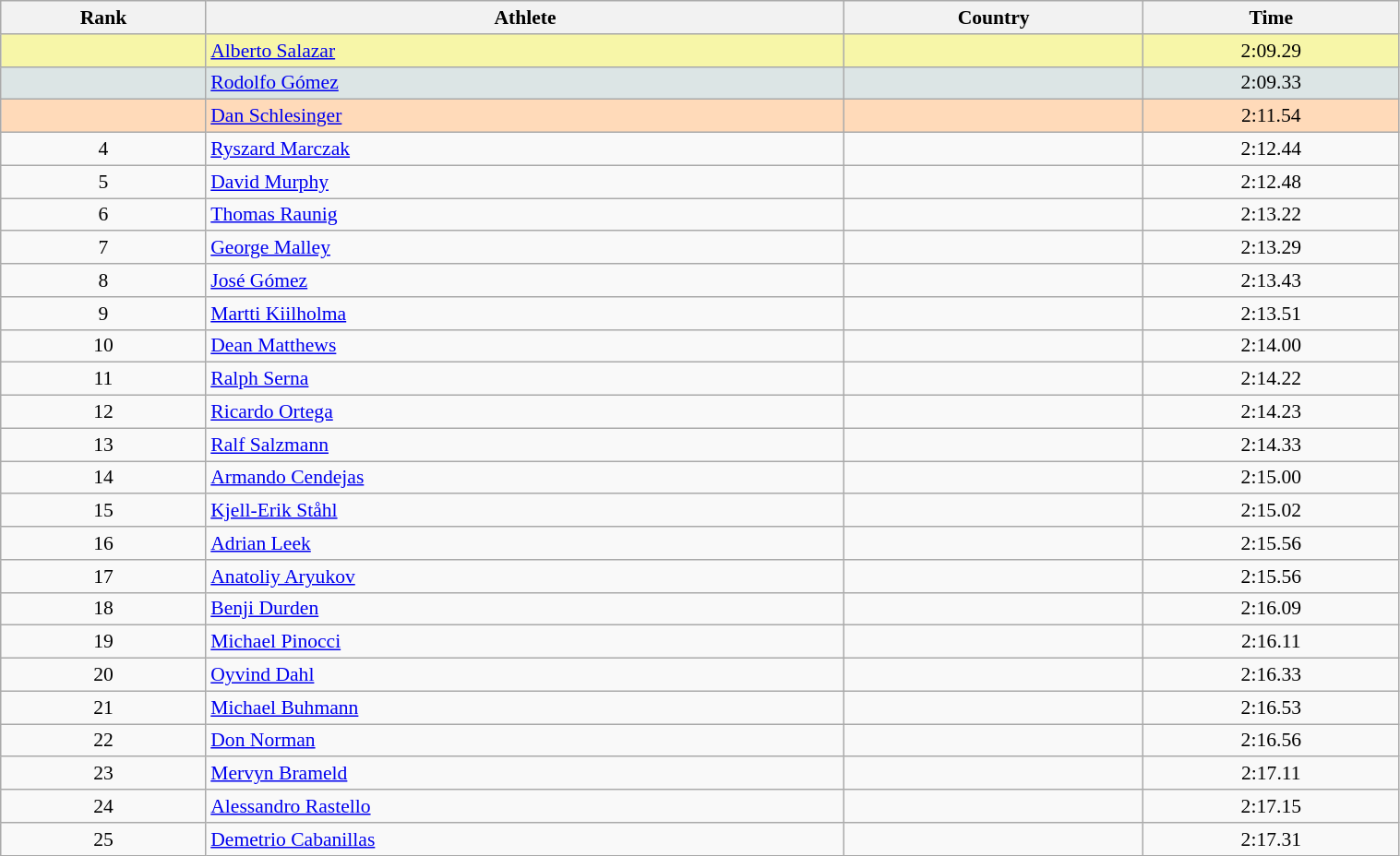<table class="wikitable" width=80% style="font-size:90%; text-align:left;">
<tr>
<th>Rank</th>
<th>Athlete</th>
<th>Country</th>
<th>Time</th>
</tr>
<tr bgcolor="#F7F6A8">
<td align=center></td>
<td><a href='#'>Alberto Salazar</a></td>
<td></td>
<td align="center">2:09.29</td>
</tr>
<tr bgcolor="#DCE5E5">
<td align=center></td>
<td><a href='#'>Rodolfo Gómez</a></td>
<td></td>
<td align="center">2:09.33</td>
</tr>
<tr bgcolor="#FFDAB9">
<td align=center></td>
<td><a href='#'>Dan Schlesinger</a></td>
<td></td>
<td align="center">2:11.54</td>
</tr>
<tr>
<td align=center>4</td>
<td><a href='#'>Ryszard Marczak</a></td>
<td></td>
<td align="center">2:12.44</td>
</tr>
<tr>
<td align=center>5</td>
<td><a href='#'>David Murphy</a></td>
<td></td>
<td align="center">2:12.48</td>
</tr>
<tr>
<td align=center>6</td>
<td><a href='#'>Thomas Raunig</a></td>
<td></td>
<td align="center">2:13.22</td>
</tr>
<tr>
<td align=center>7</td>
<td><a href='#'>George Malley</a></td>
<td></td>
<td align="center">2:13.29</td>
</tr>
<tr>
<td align=center>8</td>
<td><a href='#'>José Gómez</a></td>
<td></td>
<td align="center">2:13.43</td>
</tr>
<tr>
<td align=center>9</td>
<td><a href='#'>Martti Kiilholma</a></td>
<td></td>
<td align="center">2:13.51</td>
</tr>
<tr>
<td align=center>10</td>
<td><a href='#'>Dean Matthews</a></td>
<td></td>
<td align="center">2:14.00</td>
</tr>
<tr>
<td align=center>11</td>
<td><a href='#'>Ralph Serna</a></td>
<td></td>
<td align="center">2:14.22</td>
</tr>
<tr>
<td align=center>12</td>
<td><a href='#'>Ricardo Ortega</a></td>
<td></td>
<td align="center">2:14.23</td>
</tr>
<tr>
<td align=center>13</td>
<td><a href='#'>Ralf Salzmann</a></td>
<td></td>
<td align="center">2:14.33</td>
</tr>
<tr>
<td align=center>14</td>
<td><a href='#'>Armando Cendejas</a></td>
<td></td>
<td align="center">2:15.00</td>
</tr>
<tr>
<td align=center>15</td>
<td><a href='#'>Kjell-Erik Ståhl</a></td>
<td></td>
<td align="center">2:15.02</td>
</tr>
<tr>
<td align=center>16</td>
<td><a href='#'>Adrian Leek</a></td>
<td></td>
<td align="center">2:15.56</td>
</tr>
<tr>
<td align=center>17</td>
<td><a href='#'>Anatoliy Aryukov</a></td>
<td></td>
<td align="center">2:15.56</td>
</tr>
<tr>
<td align=center>18</td>
<td><a href='#'>Benji Durden</a></td>
<td></td>
<td align="center">2:16.09</td>
</tr>
<tr>
<td align=center>19</td>
<td><a href='#'>Michael Pinocci</a></td>
<td></td>
<td align="center">2:16.11</td>
</tr>
<tr>
<td align=center>20</td>
<td><a href='#'>Oyvind Dahl</a></td>
<td></td>
<td align="center">2:16.33</td>
</tr>
<tr>
<td align=center>21</td>
<td><a href='#'>Michael Buhmann</a></td>
<td></td>
<td align="center">2:16.53</td>
</tr>
<tr>
<td align=center>22</td>
<td><a href='#'>Don Norman</a></td>
<td></td>
<td align="center">2:16.56</td>
</tr>
<tr>
<td align=center>23</td>
<td><a href='#'>Mervyn Brameld</a></td>
<td></td>
<td align="center">2:17.11</td>
</tr>
<tr>
<td align=center>24</td>
<td><a href='#'>Alessandro Rastello</a></td>
<td></td>
<td align="center">2:17.15</td>
</tr>
<tr>
<td align=center>25</td>
<td><a href='#'>Demetrio Cabanillas</a></td>
<td></td>
<td align="center">2:17.31</td>
</tr>
</table>
